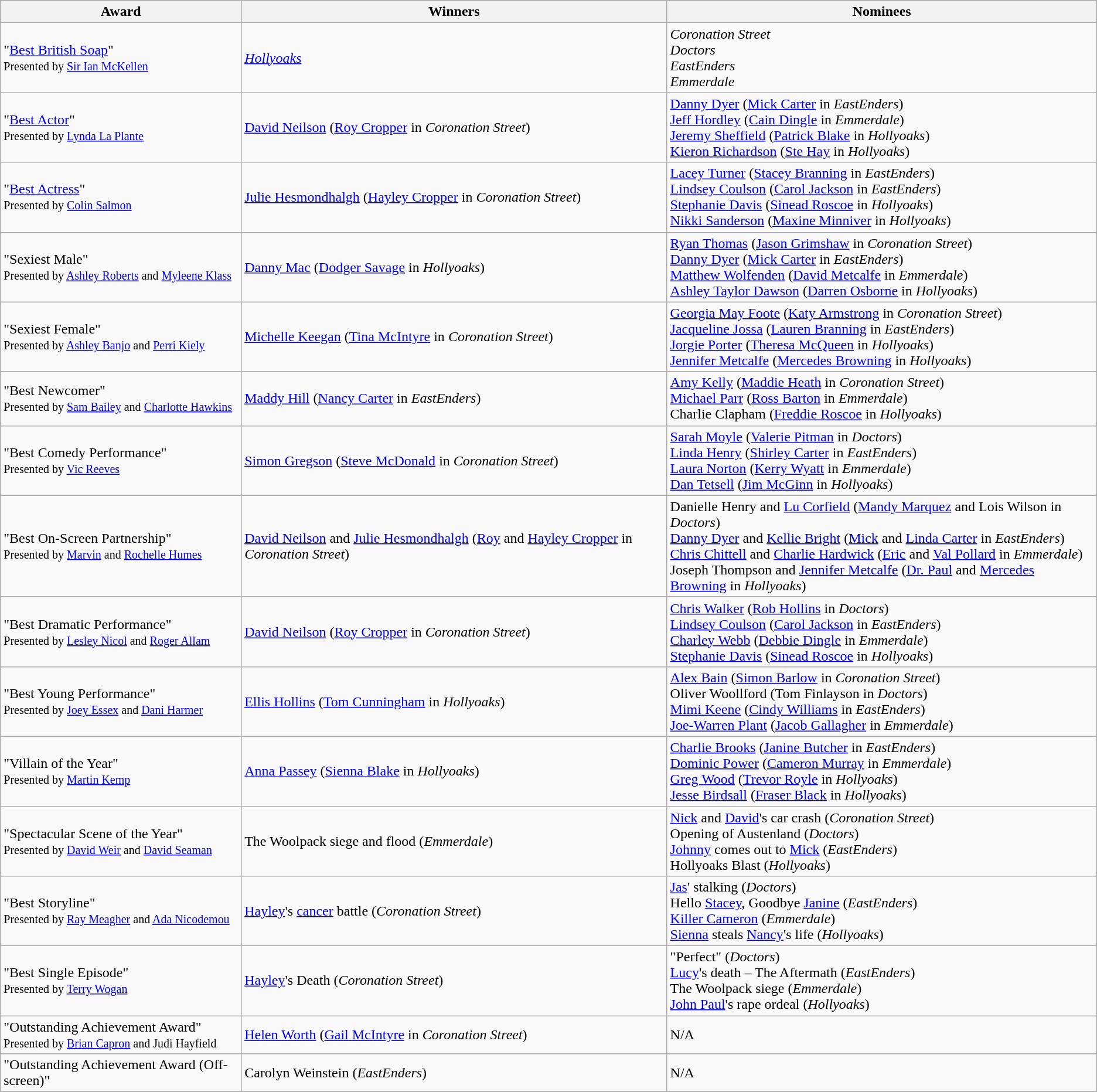<table class="wikitable">
<tr>
<th>Award</th>
<th>Winners</th>
<th>Nominees</th>
</tr>
<tr>
<td>"<a href='#'>Best British Soap</a>"<br><small>Presented by <a href='#'>Sir Ian McKellen</a></small></td>
<td><em><a href='#'>Hollyoaks</a></em></td>
<td><em>Coronation Street</em><br><em>Doctors</em><br><em>EastEnders</em><br><em>Emmerdale</em></td>
</tr>
<tr>
<td>"<a href='#'>Best Actor</a>"<br><small>Presented by <a href='#'>Lynda La Plante</a></small></td>
<td><a href='#'>David Neilson</a> (<a href='#'>Roy Cropper</a> in <em>Coronation Street</em>)</td>
<td><a href='#'>Danny Dyer</a> (<a href='#'>Mick Carter</a> in <em>EastEnders</em>)<br><a href='#'>Jeff Hordley</a> (<a href='#'>Cain Dingle</a> in <em>Emmerdale</em>)<br><a href='#'>Jeremy Sheffield</a> (<a href='#'>Patrick Blake</a> in <em>Hollyoaks</em>)<br><a href='#'>Kieron Richardson</a> (<a href='#'>Ste Hay</a> in <em>Hollyoaks</em>)</td>
</tr>
<tr>
<td>"<a href='#'>Best Actress</a>"<br><small>Presented by <a href='#'>Colin Salmon</a></small></td>
<td><a href='#'>Julie Hesmondhalgh</a> (<a href='#'>Hayley Cropper</a> in <em>Coronation Street</em>)</td>
<td><a href='#'>Lacey Turner</a> (<a href='#'>Stacey Branning</a> in <em>EastEnders</em>)<br><a href='#'>Lindsey Coulson</a> (<a href='#'>Carol Jackson</a> in <em>EastEnders</em>)<br><a href='#'>Stephanie Davis</a> (<a href='#'>Sinead Roscoe</a> in <em>Hollyoaks</em>)<br><a href='#'>Nikki Sanderson</a> (<a href='#'>Maxine Minniver</a> in <em>Hollyoaks</em>)</td>
</tr>
<tr>
<td>"Sexiest Male"<br><small>Presented by <a href='#'>Ashley Roberts</a> and <a href='#'>Myleene Klass</a></small></td>
<td><a href='#'>Danny Mac</a> (<a href='#'>Dodger Savage</a> in <em>Hollyoaks</em>)</td>
<td><a href='#'>Ryan Thomas</a> (<a href='#'>Jason Grimshaw</a> in <em>Coronation Street</em>)<br><a href='#'>Danny Dyer</a> (<a href='#'>Mick Carter</a> in <em>EastEnders</em>)<br><a href='#'>Matthew Wolfenden</a> (<a href='#'>David Metcalfe</a> in <em>Emmerdale</em>)<br><a href='#'>Ashley Taylor Dawson</a> (<a href='#'>Darren Osborne</a> in <em>Hollyoaks</em>)</td>
</tr>
<tr>
<td>"Sexiest Female"<br><small>Presented by <a href='#'>Ashley Banjo</a> and <a href='#'>Perri Kiely</a></small></td>
<td><a href='#'>Michelle Keegan</a> (<a href='#'>Tina McIntyre</a> in <em>Coronation Street</em>)</td>
<td><a href='#'>Georgia May Foote</a> (<a href='#'>Katy Armstrong</a> in <em>Coronation Street</em>)<br><a href='#'>Jacqueline Jossa</a> (<a href='#'>Lauren Branning</a> in <em>EastEnders</em>)<br><a href='#'>Jorgie Porter</a> (<a href='#'>Theresa McQueen</a> in <em>Hollyoaks</em>)<br><a href='#'>Jennifer Metcalfe</a> (<a href='#'>Mercedes Browning</a> in <em>Hollyoaks</em>)</td>
</tr>
<tr>
<td>"Best Newcomer"<br><small>Presented by <a href='#'>Sam Bailey</a> and <a href='#'>Charlotte Hawkins</a></small></td>
<td><a href='#'>Maddy Hill</a> (<a href='#'>Nancy Carter</a> in <em>EastEnders</em>)</td>
<td><a href='#'>Amy Kelly</a> (<a href='#'>Maddie Heath</a> in <em>Coronation Street</em>)<br><a href='#'>Michael Parr</a> (<a href='#'>Ross Barton</a> in <em>Emmerdale</em>)<br>Charlie Clapham (<a href='#'>Freddie Roscoe</a> in <em>Hollyoaks</em>)</td>
</tr>
<tr>
<td>"Best Comedy Performance"<br><small>Presented by <a href='#'>Vic Reeves</a></small></td>
<td><a href='#'>Simon Gregson</a> (<a href='#'>Steve McDonald</a> in <em>Coronation Street</em>)</td>
<td><a href='#'>Sarah Moyle</a> (<a href='#'>Valerie Pitman</a> in <em>Doctors</em>)<br><a href='#'>Linda Henry</a> (<a href='#'>Shirley Carter</a> in <em>EastEnders</em>)<br><a href='#'>Laura Norton</a> (<a href='#'>Kerry Wyatt</a> in <em>Emmerdale</em>)<br><a href='#'>Dan Tetsell</a> (<a href='#'>Jim McGinn</a> in <em>Hollyoaks</em>)</td>
</tr>
<tr>
<td>"Best On-Screen Partnership"<br><small>Presented by <a href='#'>Marvin</a> and <a href='#'>Rochelle Humes</a></small></td>
<td><a href='#'>David Neilson</a> and <a href='#'>Julie Hesmondhalgh</a> (<a href='#'>Roy</a> and <a href='#'>Hayley Cropper</a> in <em>Coronation Street</em>)</td>
<td>Danielle Henry and <a href='#'>Lu Corfield</a> (<a href='#'>Mandy Marquez</a> and Lois Wilson in <em>Doctors</em>)<br><a href='#'>Danny Dyer</a> and <a href='#'>Kellie Bright</a> (<a href='#'>Mick</a> and <a href='#'>Linda Carter</a> in <em>EastEnders</em>)<br><a href='#'>Chris Chittell</a> and <a href='#'>Charlie Hardwick</a> (<a href='#'>Eric</a> and <a href='#'>Val Pollard</a> in <em>Emmerdale</em>)<br>Joseph Thompson and <a href='#'>Jennifer Metcalfe</a> (<a href='#'>Dr. Paul</a> and <a href='#'>Mercedes Browning</a> in <em>Hollyoaks</em>)</td>
</tr>
<tr>
<td>"Best Dramatic Performance"<br><small>Presented by <a href='#'>Lesley Nicol</a> and <a href='#'>Roger Allam</a></small></td>
<td><a href='#'>David Neilson</a> (<a href='#'>Roy Cropper</a> in <em>Coronation Street</em>)</td>
<td><a href='#'>Chris Walker</a> (<a href='#'>Rob Hollins</a> in <em>Doctors</em>)<br><a href='#'>Lindsey Coulson</a> (<a href='#'>Carol Jackson</a> in <em>EastEnders</em>)<br><a href='#'>Charley Webb</a> (<a href='#'>Debbie Dingle</a> in <em>Emmerdale</em>)<br><a href='#'>Stephanie Davis</a> (<a href='#'>Sinead Roscoe</a> in <em>Hollyoaks</em>)</td>
</tr>
<tr>
<td>"Best Young Performance"<br><small>Presented by <a href='#'>Joey Essex</a> and <a href='#'>Dani Harmer</a></small></td>
<td><a href='#'>Ellis Hollins</a> (<a href='#'>Tom Cunningham</a> in <em>Hollyoaks</em>)</td>
<td><a href='#'>Alex Bain</a> (<a href='#'>Simon Barlow</a> in <em>Coronation Street</em>)<br>Oliver Woollford (Tom Finlayson in <em>Doctors</em>)<br><a href='#'>Mimi Keene</a> (<a href='#'>Cindy Williams</a> in <em>EastEnders</em>)<br><a href='#'>Joe-Warren Plant</a> (<a href='#'>Jacob Gallagher</a> in <em>Emmerdale</em>)</td>
</tr>
<tr>
<td>"Villain of the Year"<br><small>Presented by <a href='#'>Martin Kemp</a></small></td>
<td><a href='#'>Anna Passey</a> (<a href='#'>Sienna Blake</a> in <em>Hollyoaks</em>)</td>
<td><a href='#'>Charlie Brooks</a> (<a href='#'>Janine Butcher</a> in <em>EastEnders</em>)<br><a href='#'>Dominic Power</a> (<a href='#'>Cameron Murray</a> in <em>Emmerdale</em>)<br><a href='#'>Greg Wood</a> (<a href='#'>Trevor Royle</a> in <em>Hollyoaks</em>)<br><a href='#'>Jesse Birdsall</a> (<a href='#'>Fraser Black</a> in <em>Hollyoaks</em>)</td>
</tr>
<tr>
<td>"Spectacular Scene of the Year"<br><small>Presented by <a href='#'>David Weir</a> and <a href='#'>David Seaman</a></small></td>
<td>The Woolpack siege and flood (<em>Emmerdale</em>)</td>
<td><a href='#'>Nick</a> and <a href='#'>David</a>'s car crash (<em>Coronation Street</em>)<br>Opening of Austenland (<em>Doctors</em>)<br><a href='#'>Johnny</a> comes out to <a href='#'>Mick</a> (<em>EastEnders</em>)<br>Hollyoaks Blast (<em>Hollyoaks</em>)</td>
</tr>
<tr>
<td>"Best Storyline"<br><small>Presented by <a href='#'>Ray Meagher</a> and <a href='#'>Ada Nicodemou</a></small></td>
<td><a href='#'>Hayley</a>'s <a href='#'>cancer</a> battle (<em>Coronation Street</em>)</td>
<td><a href='#'>Jas</a>' stalking (<em>Doctors</em>)<br>Hello <a href='#'>Stacey</a>, Goodbye <a href='#'>Janine</a> (<em>EastEnders</em>)<br><a href='#'>Killer Cameron</a> (<em>Emmerdale</em>)<br><a href='#'>Sienna</a> steals <a href='#'>Nancy</a>'s life (<em>Hollyoaks</em>)</td>
</tr>
<tr>
<td>"Best Single Episode"<br><small>Presented by <a href='#'>Terry Wogan</a></small></td>
<td><a href='#'>Hayley</a>'s Death (<em>Coronation Street</em>)</td>
<td>"Perfect" (<em>Doctors</em>)<br><a href='#'>Lucy</a>'s death – The Aftermath (<em>EastEnders</em>)<br>The Woolpack siege (<em>Emmerdale</em>)<br><a href='#'>John Paul</a>'s rape ordeal (<em>Hollyoaks</em>)</td>
</tr>
<tr>
<td>"Outstanding Achievement Award"<br><small>Presented by <a href='#'>Brian Capron</a> and Judi Hayfield</small></td>
<td><a href='#'>Helen Worth</a> (<a href='#'>Gail McIntyre</a> in <em>Coronation Street</em>)</td>
<td>N/A</td>
</tr>
<tr>
<td>"Outstanding Achievement Award (Off-screen)"</td>
<td>Carolyn Weinstein (<em>EastEnders</em>)</td>
<td>N/A</td>
</tr>
</table>
